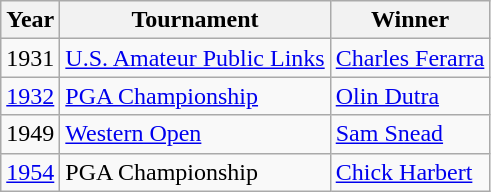<table class="wikitable">
<tr>
<th>Year</th>
<th>Tournament</th>
<th>Winner</th>
</tr>
<tr>
<td>1931</td>
<td><a href='#'>U.S. Amateur Public Links</a></td>
<td><a href='#'>Charles Ferarra</a></td>
</tr>
<tr>
<td><a href='#'>1932</a></td>
<td><a href='#'>PGA Championship</a></td>
<td><a href='#'>Olin Dutra</a></td>
</tr>
<tr>
<td>1949</td>
<td><a href='#'>Western Open</a></td>
<td><a href='#'>Sam Snead</a></td>
</tr>
<tr>
<td><a href='#'>1954</a></td>
<td>PGA Championship</td>
<td><a href='#'>Chick Harbert</a></td>
</tr>
</table>
